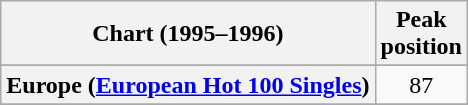<table class="wikitable sortable plainrowheaders" style="text-align:center">
<tr>
<th>Chart (1995–1996)</th>
<th>Peak<br>position</th>
</tr>
<tr>
</tr>
<tr>
<th scope="row">Europe (<a href='#'>European Hot 100 Singles</a>)</th>
<td>87</td>
</tr>
<tr>
</tr>
<tr>
</tr>
<tr>
</tr>
<tr>
</tr>
<tr>
</tr>
</table>
